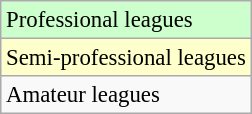<table class="wikitable" style="font-size:95%">
<tr bgcolor=#ccffcc>
<td>Professional leagues</td>
</tr>
<tr bgcolor=#ffffcc>
<td>Semi-professional leagues</td>
</tr>
<tr>
<td>Amateur leagues</td>
</tr>
</table>
